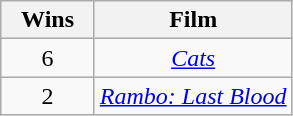<table class="wikitable sortable" rowspan=2 style="text-align: center;">
<tr>
<th scope="col" width="55">Wins</th>
<th scope="col" align="center">Film</th>
</tr>
<tr>
<td>6</td>
<td><em><a href='#'>Cats</a></em></td>
</tr>
<tr>
<td>2</td>
<td><em><a href='#'>Rambo: Last Blood</a></em></td>
</tr>
</table>
